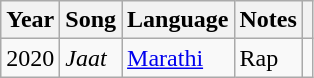<table class="wikitable plainrowheaders sortable">
<tr>
<th scope="col">Year</th>
<th scope="col">Song</th>
<th scope="col">Language</th>
<th scope="col">Notes</th>
<th scope="col" class="unsortable"></th>
</tr>
<tr>
<td>2020</td>
<td><em>Jaat</em></td>
<td><a href='#'>Marathi</a></td>
<td>Rap</td>
<td></td>
</tr>
</table>
